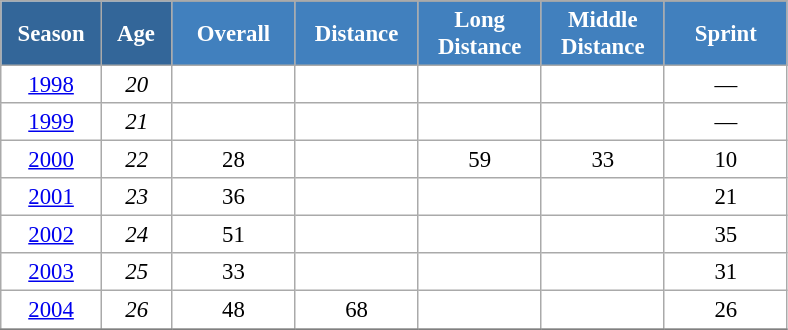<table class="wikitable" style="font-size:95%; text-align:center; border:grey solid 1px; border-collapse:collapse; background:#ffffff;">
<tr>
<th style="background-color:#369; color:white; width:60px;" rowspan="2"> Season </th>
<th style="background-color:#369; color:white; width:40px;" rowspan="2"> Age </th>
</tr>
<tr>
<th style="background-color:#4180be; color:white; width:75px;">Overall</th>
<th style="background-color:#4180be; color:white; width:75px;">Distance</th>
<th style="background-color:#4180be; color:white; width:75px;">Long Distance</th>
<th style="background-color:#4180be; color:white; width:75px;">Middle Distance</th>
<th style="background-color:#4180be; color:white; width:75px;">Sprint</th>
</tr>
<tr>
<td><a href='#'>1998</a></td>
<td><em>20</em></td>
<td></td>
<td></td>
<td></td>
<td></td>
<td>—</td>
</tr>
<tr>
<td><a href='#'>1999</a></td>
<td><em>21</em></td>
<td></td>
<td></td>
<td></td>
<td></td>
<td>—</td>
</tr>
<tr>
<td><a href='#'>2000</a></td>
<td><em>22</em></td>
<td>28</td>
<td></td>
<td>59</td>
<td>33</td>
<td>10</td>
</tr>
<tr>
<td><a href='#'>2001</a></td>
<td><em>23</em></td>
<td>36</td>
<td></td>
<td></td>
<td></td>
<td>21</td>
</tr>
<tr>
<td><a href='#'>2002</a></td>
<td><em>24</em></td>
<td>51</td>
<td></td>
<td></td>
<td></td>
<td>35</td>
</tr>
<tr>
<td><a href='#'>2003</a></td>
<td><em>25</em></td>
<td>33</td>
<td></td>
<td></td>
<td></td>
<td>31</td>
</tr>
<tr>
<td><a href='#'>2004</a></td>
<td><em>26</em></td>
<td>48</td>
<td>68</td>
<td></td>
<td></td>
<td>26</td>
</tr>
<tr>
</tr>
</table>
